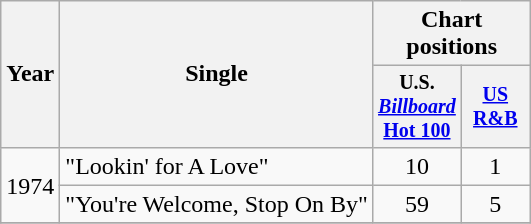<table class="wikitable" style="text-align:center;">
<tr>
<th rowspan="2">Year</th>
<th rowspan="2">Single</th>
<th colspan="2">Chart positions</th>
</tr>
<tr style="font-size:smaller;">
<th width="40">U.S. <a href='#'><em>Billboard</em> Hot 100</a></th>
<th width="40"><a href='#'>US<br>R&B</a></th>
</tr>
<tr>
<td rowspan="2">1974</td>
<td align="left">"Lookin' for A Love"</td>
<td>10</td>
<td>1</td>
</tr>
<tr>
<td align="left">"You're Welcome, Stop On By"</td>
<td>59</td>
<td>5</td>
</tr>
<tr>
</tr>
</table>
